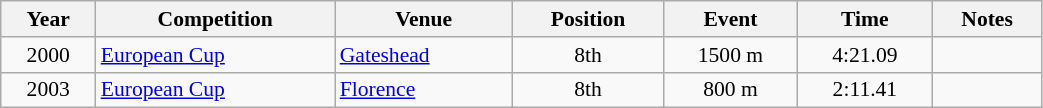<table class="wikitable" width=55% style="font-size:90%; text-align:center;">
<tr>
<th>Year</th>
<th>Competition</th>
<th>Venue</th>
<th>Position</th>
<th>Event</th>
<th>Time</th>
<th>Notes</th>
</tr>
<tr>
<td>2000</td>
<td align=left><a href='#'>European Cup</a></td>
<td align=left> <a href='#'>Gateshead</a></td>
<td>8th</td>
<td>1500 m</td>
<td>4:21.09</td>
<td></td>
</tr>
<tr>
<td>2003</td>
<td align=left><a href='#'>European Cup</a></td>
<td align=left> <a href='#'>Florence</a></td>
<td>8th</td>
<td>800 m</td>
<td>2:11.41</td>
<td></td>
</tr>
</table>
